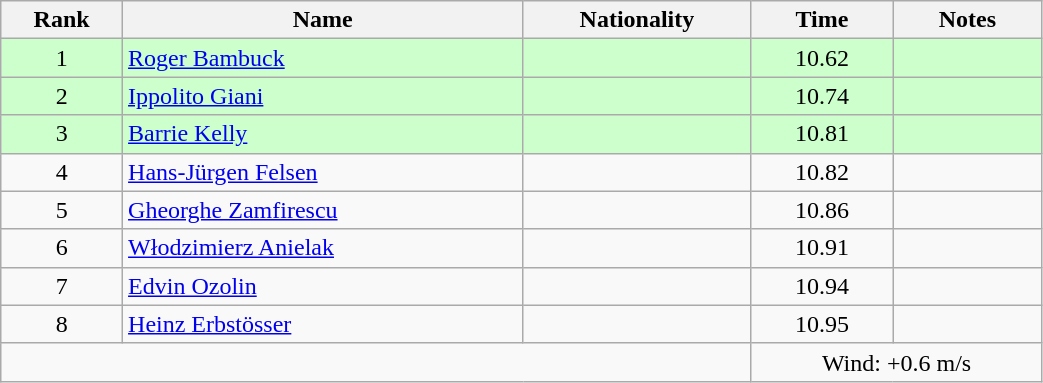<table class="wikitable sortable" style="text-align:center;width: 55%">
<tr>
<th>Rank</th>
<th>Name</th>
<th>Nationality</th>
<th>Time</th>
<th>Notes</th>
</tr>
<tr bgcolor=ccffcc>
<td>1</td>
<td align=left><a href='#'>Roger Bambuck</a></td>
<td align=left></td>
<td>10.62</td>
<td></td>
</tr>
<tr bgcolor=ccffcc>
<td>2</td>
<td align=left><a href='#'>Ippolito Giani</a></td>
<td align=left></td>
<td>10.74</td>
<td></td>
</tr>
<tr bgcolor=ccffcc>
<td>3</td>
<td align=left><a href='#'>Barrie Kelly</a></td>
<td align=left></td>
<td>10.81</td>
<td></td>
</tr>
<tr>
<td>4</td>
<td align=left><a href='#'>Hans-Jürgen Felsen</a></td>
<td align=left></td>
<td>10.82</td>
<td></td>
</tr>
<tr>
<td>5</td>
<td align=left><a href='#'>Gheorghe Zamfirescu</a></td>
<td align=left></td>
<td>10.86</td>
<td></td>
</tr>
<tr>
<td>6</td>
<td align=left><a href='#'>Włodzimierz Anielak</a></td>
<td align=left></td>
<td>10.91</td>
<td></td>
</tr>
<tr>
<td>7</td>
<td align=left><a href='#'>Edvin Ozolin</a></td>
<td align=left></td>
<td>10.94</td>
<td></td>
</tr>
<tr>
<td>8</td>
<td align=left><a href='#'>Heinz Erbstösser</a></td>
<td align=left></td>
<td>10.95</td>
<td></td>
</tr>
<tr>
<td colspan="3"></td>
<td colspan="2">Wind: +0.6 m/s</td>
</tr>
</table>
